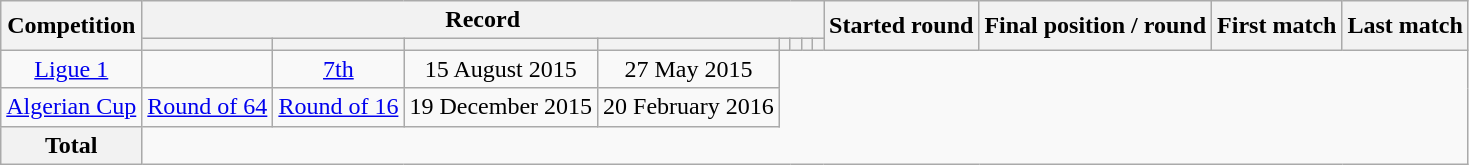<table class="wikitable" style="text-align: center">
<tr>
<th rowspan=2>Competition</th>
<th colspan=8>Record</th>
<th rowspan=2>Started round</th>
<th rowspan=2>Final position / round</th>
<th rowspan=2>First match</th>
<th rowspan=2>Last match</th>
</tr>
<tr>
<th></th>
<th></th>
<th></th>
<th></th>
<th></th>
<th></th>
<th></th>
<th></th>
</tr>
<tr>
<td><a href='#'>Ligue 1</a><br></td>
<td></td>
<td><a href='#'>7th</a></td>
<td>15 August 2015</td>
<td>27 May 2015</td>
</tr>
<tr>
<td><a href='#'>Algerian Cup</a><br></td>
<td><a href='#'>Round of 64</a></td>
<td><a href='#'>Round of 16</a></td>
<td>19 December 2015</td>
<td>20 February 2016</td>
</tr>
<tr>
<th>Total<br></th>
</tr>
</table>
